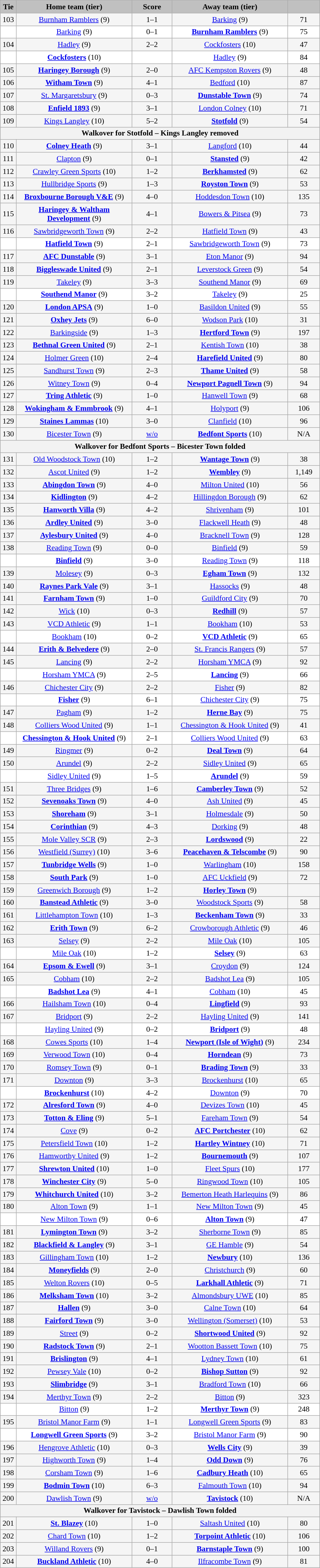<table class="wikitable" style="width: 600px; background:WhiteSmoke; text-align:center; font-size:90%">
<tr>
<td scope="col" style="width:  5.00%; background:silver;"><strong>Tie</strong></td>
<td scope="col" style="width: 36.25%; background:silver;"><strong>Home team (tier)</strong></td>
<td scope="col" style="width: 12.50%; background:silver;"><strong>Score</strong></td>
<td scope="col" style="width: 36.25%; background:silver;"><strong>Away team (tier)</strong></td>
<td scope="col" style="width: 10.00%; background:silver;"><strong></strong></td>
</tr>
<tr>
<td>103</td>
<td><a href='#'>Burnham Ramblers</a> (9)</td>
<td>1–1</td>
<td><a href='#'>Barking</a> (9)</td>
<td>71</td>
</tr>
<tr style="background:white;">
<td><em></em></td>
<td><a href='#'>Barking</a> (9)</td>
<td>0–1</td>
<td><strong><a href='#'>Burnham Ramblers</a></strong> (9)</td>
<td>75</td>
</tr>
<tr>
<td>104</td>
<td><a href='#'>Hadley</a> (9)</td>
<td>2–2</td>
<td><a href='#'>Cockfosters</a> (10)</td>
<td>47</td>
</tr>
<tr style="background:white;">
<td><em></em></td>
<td><strong><a href='#'>Cockfosters</a></strong> (10)</td>
<td></td>
<td><a href='#'>Hadley</a> (9)</td>
<td>84</td>
</tr>
<tr>
<td>105</td>
<td><strong><a href='#'>Haringey Borough</a></strong> (9)</td>
<td>2–0</td>
<td><a href='#'>AFC Kempston Rovers</a> (9)</td>
<td>48</td>
</tr>
<tr>
<td>106</td>
<td><strong><a href='#'>Witham Town</a></strong> (9)</td>
<td>4–1</td>
<td><a href='#'>Bedford</a> (10)</td>
<td>87</td>
</tr>
<tr>
<td>107</td>
<td><a href='#'>St. Margaretsbury</a> (9)</td>
<td>0–3</td>
<td><strong><a href='#'>Dunstable Town</a></strong> (9)</td>
<td>74</td>
</tr>
<tr>
<td>108</td>
<td><strong><a href='#'>Enfield 1893</a></strong> (9)</td>
<td>3–1</td>
<td><a href='#'>London Colney</a> (10)</td>
<td>71</td>
</tr>
<tr>
<td>109</td>
<td><a href='#'>Kings Langley</a> (10)</td>
<td>5–2</td>
<td><strong><a href='#'>Stotfold</a></strong> (9)</td>
<td>54</td>
</tr>
<tr>
<th colspan="5">Walkover for Stotfold – Kings Langley removed</th>
</tr>
<tr>
<td>110</td>
<td><strong><a href='#'>Colney Heath</a></strong> (9)</td>
<td>3–1</td>
<td><a href='#'>Langford</a> (10)</td>
<td>44</td>
</tr>
<tr>
<td>111</td>
<td><a href='#'>Clapton</a> (9)</td>
<td>0–1</td>
<td><strong><a href='#'>Stansted</a></strong> (9)</td>
<td>42</td>
</tr>
<tr>
<td>112</td>
<td><a href='#'>Crawley Green Sports</a> (10)</td>
<td>1–2</td>
<td><strong><a href='#'>Berkhamsted</a></strong> (9)</td>
<td>62</td>
</tr>
<tr>
<td>113</td>
<td><a href='#'>Hullbridge Sports</a> (9)</td>
<td>1–3</td>
<td><strong><a href='#'>Royston Town</a></strong> (9)</td>
<td>53</td>
</tr>
<tr>
<td>114</td>
<td><strong><a href='#'>Broxbourne Borough V&E</a></strong> (9)</td>
<td>4–0</td>
<td><a href='#'>Hoddesdon Town</a> (10)</td>
<td>135</td>
</tr>
<tr>
<td>115</td>
<td><strong><a href='#'>Haringey & Waltham Development</a></strong> (9)</td>
<td>4–1</td>
<td><a href='#'>Bowers & Pitsea</a> (9)</td>
<td>73</td>
</tr>
<tr>
<td>116</td>
<td><a href='#'>Sawbridgeworth Town</a> (9)</td>
<td>2–2</td>
<td><a href='#'>Hatfield Town</a> (9)</td>
<td>43</td>
</tr>
<tr style="background:white;">
<td><em></em></td>
<td><strong><a href='#'>Hatfield Town</a></strong> (9)</td>
<td>2–1</td>
<td><a href='#'>Sawbridgeworth Town</a> (9)</td>
<td>73</td>
</tr>
<tr>
<td>117</td>
<td><strong><a href='#'>AFC Dunstable</a></strong> (9)</td>
<td>3–1</td>
<td><a href='#'>Eton Manor</a> (9)</td>
<td>94</td>
</tr>
<tr>
<td>118</td>
<td><strong><a href='#'>Biggleswade United</a></strong> (9)</td>
<td>2–1</td>
<td><a href='#'>Leverstock Green</a> (9)</td>
<td>54</td>
</tr>
<tr>
<td>119</td>
<td><a href='#'>Takeley</a> (9)</td>
<td>3–3</td>
<td><a href='#'>Southend Manor</a> (9)</td>
<td>69</td>
</tr>
<tr style="background:white;">
<td><em></em></td>
<td><strong><a href='#'>Southend Manor</a></strong> (9)</td>
<td>3–2</td>
<td><a href='#'>Takeley</a> (9)</td>
<td>25</td>
</tr>
<tr>
<td>120</td>
<td><strong><a href='#'>London APSA</a></strong> (9)</td>
<td>1–0</td>
<td><a href='#'>Basildon United</a> (9)</td>
<td>55</td>
</tr>
<tr>
<td>121</td>
<td><strong><a href='#'>Oxhey Jets</a></strong> (9)</td>
<td>6–0</td>
<td><a href='#'>Wodson Park</a> (10)</td>
<td>31</td>
</tr>
<tr>
<td>122</td>
<td><a href='#'>Barkingside</a> (9)</td>
<td>1–3</td>
<td><strong><a href='#'>Hertford Town</a></strong> (9)</td>
<td>197</td>
</tr>
<tr>
<td>123</td>
<td><strong><a href='#'>Bethnal Green United</a></strong> (9)</td>
<td>2–1</td>
<td><a href='#'>Kentish Town</a> (10)</td>
<td>38</td>
</tr>
<tr>
<td>124</td>
<td><a href='#'>Holmer Green</a> (10)</td>
<td>2–4</td>
<td><strong><a href='#'>Harefield United</a></strong> (9)</td>
<td>80</td>
</tr>
<tr>
<td>125</td>
<td><a href='#'>Sandhurst Town</a> (9)</td>
<td>2–3</td>
<td><strong><a href='#'>Thame United</a></strong> (9)</td>
<td>58</td>
</tr>
<tr>
<td>126</td>
<td><a href='#'>Witney Town</a> (9)</td>
<td>0–4</td>
<td><strong><a href='#'>Newport Pagnell Town</a></strong> (9)</td>
<td>94</td>
</tr>
<tr>
<td>127</td>
<td><strong><a href='#'>Tring Athletic</a></strong> (9)</td>
<td>1–0</td>
<td><a href='#'>Hanwell Town</a> (9)</td>
<td>68</td>
</tr>
<tr>
<td>128</td>
<td><strong><a href='#'>Wokingham & Emmbrook</a></strong> (9)</td>
<td>4–1</td>
<td><a href='#'>Holyport</a> (9)</td>
<td>106</td>
</tr>
<tr>
<td>129</td>
<td><strong><a href='#'>Staines Lammas</a></strong> (10)</td>
<td>3–0</td>
<td><a href='#'>Clanfield</a> (10)</td>
<td>96</td>
</tr>
<tr>
<td>130</td>
<td><a href='#'>Bicester Town</a> (9)</td>
<td><a href='#'>w/o</a></td>
<td><strong><a href='#'>Bedfont Sports</a></strong> (10)</td>
<td>N/A</td>
</tr>
<tr>
<th colspan="5">Walkover for Bedfont Sports – Bicester Town folded</th>
</tr>
<tr>
<td>131</td>
<td><a href='#'>Old Woodstock Town</a> (10)</td>
<td>1–2</td>
<td><strong><a href='#'>Wantage Town</a></strong> (9)</td>
<td>38</td>
</tr>
<tr>
<td>132</td>
<td><a href='#'>Ascot United</a> (9)</td>
<td>1–2</td>
<td><strong><a href='#'>Wembley</a></strong> (9)</td>
<td>1,149</td>
</tr>
<tr>
<td>133</td>
<td><strong><a href='#'>Abingdon Town</a></strong> (9)</td>
<td>4–0</td>
<td><a href='#'>Milton United</a> (10)</td>
<td>56</td>
</tr>
<tr>
<td>134</td>
<td><strong><a href='#'>Kidlington</a></strong> (9)</td>
<td>4–2</td>
<td><a href='#'>Hillingdon Borough</a> (9)</td>
<td>62</td>
</tr>
<tr>
<td>135</td>
<td><strong><a href='#'>Hanworth Villa</a></strong> (9)</td>
<td>4–2</td>
<td><a href='#'>Shrivenham</a> (9)</td>
<td>101</td>
</tr>
<tr>
<td>136</td>
<td><strong><a href='#'>Ardley United</a></strong> (9)</td>
<td>3–0</td>
<td><a href='#'>Flackwell Heath</a> (9)</td>
<td>48</td>
</tr>
<tr>
<td>137</td>
<td><strong><a href='#'>Aylesbury United</a></strong> (9)</td>
<td>4–0</td>
<td><a href='#'>Bracknell Town</a> (9)</td>
<td>128</td>
</tr>
<tr>
<td>138</td>
<td><a href='#'>Reading Town</a> (9)</td>
<td>0–0</td>
<td><a href='#'>Binfield</a> (9)</td>
<td>59</td>
</tr>
<tr style="background:white;">
<td><em></em></td>
<td><strong><a href='#'>Binfield</a></strong> (9)</td>
<td>3–0</td>
<td><a href='#'>Reading Town</a> (9)</td>
<td>118</td>
</tr>
<tr>
<td>139</td>
<td><a href='#'>Molesey</a> (9)</td>
<td>0–3</td>
<td><strong><a href='#'>Egham Town</a></strong> (9)</td>
<td>132</td>
</tr>
<tr>
<td>140</td>
<td><strong><a href='#'>Raynes Park Vale</a></strong> (9)</td>
<td>3–1</td>
<td><a href='#'>Hassocks</a> (9)</td>
<td>48</td>
</tr>
<tr>
<td>141</td>
<td><strong><a href='#'>Farnham Town</a></strong> (9)</td>
<td>1–0</td>
<td><a href='#'>Guildford City</a> (9)</td>
<td>70</td>
</tr>
<tr>
<td>142</td>
<td><a href='#'>Wick</a> (10)</td>
<td>0–3</td>
<td><strong><a href='#'>Redhill</a></strong> (9)</td>
<td>57</td>
</tr>
<tr>
<td>143</td>
<td><a href='#'>VCD Athletic</a> (9)</td>
<td>1–1</td>
<td><a href='#'>Bookham</a> (10)</td>
<td>53</td>
</tr>
<tr style="background:white;">
<td><em></em></td>
<td><a href='#'>Bookham</a> (10)</td>
<td>0–2</td>
<td><strong><a href='#'>VCD Athletic</a></strong> (9)</td>
<td>65</td>
</tr>
<tr>
<td>144</td>
<td><strong><a href='#'>Erith & Belvedere</a></strong> (9)</td>
<td>2–0</td>
<td><a href='#'>St. Francis Rangers</a> (9)</td>
<td>57</td>
</tr>
<tr>
<td>145</td>
<td><a href='#'>Lancing</a> (9)</td>
<td>2–2</td>
<td><a href='#'>Horsham YMCA</a> (9)</td>
<td>92</td>
</tr>
<tr style="background:white;">
<td><em></em></td>
<td><a href='#'>Horsham YMCA</a> (9)</td>
<td>2–5</td>
<td><strong><a href='#'>Lancing</a></strong> (9)</td>
<td>66</td>
</tr>
<tr>
<td>146</td>
<td><a href='#'>Chichester City</a> (9)</td>
<td>2–2</td>
<td><a href='#'>Fisher</a> (9)</td>
<td>82</td>
</tr>
<tr style="background:white;">
<td><em></em></td>
<td><strong><a href='#'>Fisher</a></strong> (9)</td>
<td>6–1</td>
<td><a href='#'>Chichester City</a> (9)</td>
<td>75</td>
</tr>
<tr>
<td>147</td>
<td><a href='#'>Pagham</a> (9)</td>
<td>1–2</td>
<td><strong><a href='#'>Herne Bay</a></strong> (9)</td>
<td>75</td>
</tr>
<tr>
<td>148</td>
<td><a href='#'>Colliers Wood United</a> (9)</td>
<td>1–1</td>
<td><a href='#'>Chessington & Hook United</a> (9)</td>
<td>41</td>
</tr>
<tr style="background:white;">
<td><em></em></td>
<td><strong><a href='#'>Chessington & Hook United</a></strong> (9)</td>
<td>2–1</td>
<td><a href='#'>Colliers Wood United</a> (9)</td>
<td>63</td>
</tr>
<tr>
<td>149</td>
<td><a href='#'>Ringmer</a> (9)</td>
<td>0–2</td>
<td><strong><a href='#'>Deal Town</a></strong> (9)</td>
<td>64</td>
</tr>
<tr>
<td>150</td>
<td><a href='#'>Arundel</a> (9)</td>
<td>2–2</td>
<td><a href='#'>Sidley United</a> (9)</td>
<td>65</td>
</tr>
<tr style="background:white;">
<td><em></em></td>
<td><a href='#'>Sidley United</a> (9)</td>
<td>1–5 </td>
<td><strong><a href='#'>Arundel</a></strong> (9)</td>
<td>59</td>
</tr>
<tr>
<td>151</td>
<td><a href='#'>Three Bridges</a> (9)</td>
<td>1–6</td>
<td><strong><a href='#'>Camberley Town</a></strong> (9)</td>
<td>52</td>
</tr>
<tr>
<td>152</td>
<td><strong><a href='#'>Sevenoaks Town</a></strong> (9)</td>
<td>4–0</td>
<td><a href='#'>Ash United</a> (9)</td>
<td>45</td>
</tr>
<tr>
<td>153</td>
<td><strong><a href='#'>Shoreham</a></strong> (9)</td>
<td>3–1</td>
<td><a href='#'>Holmesdale</a> (9)</td>
<td>50</td>
</tr>
<tr>
<td>154</td>
<td><strong><a href='#'>Corinthian</a></strong> (9)</td>
<td>4–3</td>
<td><a href='#'>Dorking</a> (9)</td>
<td>48</td>
</tr>
<tr>
<td>155</td>
<td><a href='#'>Mole Valley SCR</a> (9)</td>
<td>2–3</td>
<td><strong><a href='#'>Lordswood</a></strong> (9)</td>
<td>22</td>
</tr>
<tr>
<td>156</td>
<td><a href='#'>Westfield (Surrey)</a> (10)</td>
<td>3–6</td>
<td><strong><a href='#'>Peacehaven & Telscombe</a></strong> (9)</td>
<td>90</td>
</tr>
<tr>
<td>157</td>
<td><strong><a href='#'>Tunbridge Wells</a></strong> (9)</td>
<td>1–0</td>
<td><a href='#'>Warlingham</a> (10)</td>
<td>158</td>
</tr>
<tr>
<td>158</td>
<td><strong><a href='#'>South Park</a></strong> (9)</td>
<td>1–0</td>
<td><a href='#'>AFC Uckfield</a> (9)</td>
<td>72</td>
</tr>
<tr>
<td>159</td>
<td><a href='#'>Greenwich Borough</a> (9)</td>
<td>1–2</td>
<td><strong><a href='#'>Horley Town</a></strong> (9)</td>
<td></td>
</tr>
<tr>
<td>160</td>
<td><strong><a href='#'>Banstead Athletic</a></strong> (9)</td>
<td>3–0</td>
<td><a href='#'>Woodstock Sports</a> (9)</td>
<td>58</td>
</tr>
<tr>
<td>161</td>
<td><a href='#'>Littlehampton Town</a> (10)</td>
<td>1–3</td>
<td><strong><a href='#'>Beckenham Town</a></strong> (9)</td>
<td>33</td>
</tr>
<tr>
<td>162</td>
<td><strong><a href='#'>Erith Town</a></strong> (9)</td>
<td>6–2</td>
<td><a href='#'>Crowborough Athletic</a> (9)</td>
<td>46</td>
</tr>
<tr>
<td>163</td>
<td><a href='#'>Selsey</a> (9)</td>
<td>2–2</td>
<td><a href='#'>Mile Oak</a> (10)</td>
<td>105</td>
</tr>
<tr style="background:white;">
<td><em></em></td>
<td><a href='#'>Mile Oak</a> (10)</td>
<td>1–2</td>
<td><strong><a href='#'>Selsey</a></strong> (9)</td>
<td>63</td>
</tr>
<tr>
<td>164</td>
<td><strong><a href='#'>Epsom & Ewell</a></strong> (9)</td>
<td>3–1</td>
<td><a href='#'>Croydon</a> (9)</td>
<td>124</td>
</tr>
<tr>
<td>165</td>
<td><a href='#'>Cobham</a> (10)</td>
<td>2–2</td>
<td><a href='#'>Badshot Lea</a> (9)</td>
<td>105</td>
</tr>
<tr style="background:white;">
<td><em></em></td>
<td><strong><a href='#'>Badshot Lea</a></strong> (9)</td>
<td>4–1</td>
<td><a href='#'>Cobham</a> (10)</td>
<td>45</td>
</tr>
<tr>
<td>166</td>
<td><a href='#'>Hailsham Town</a> (10)</td>
<td>0–4</td>
<td><strong><a href='#'>Lingfield</a></strong> (9)</td>
<td>93</td>
</tr>
<tr>
<td>167</td>
<td><a href='#'>Bridport</a> (9)</td>
<td>2–2</td>
<td><a href='#'>Hayling United</a> (9)</td>
<td>141</td>
</tr>
<tr style="background:white;">
<td><em></em></td>
<td><a href='#'>Hayling United</a> (9)</td>
<td>0–2</td>
<td><strong><a href='#'>Bridport</a></strong> (9)</td>
<td>48</td>
</tr>
<tr>
<td>168</td>
<td><a href='#'>Cowes Sports</a> (10)</td>
<td>1–4</td>
<td><strong><a href='#'>Newport (Isle of Wight)</a></strong> (9)</td>
<td>234</td>
</tr>
<tr>
<td>169</td>
<td><a href='#'>Verwood Town</a> (10)</td>
<td>0–4</td>
<td><strong><a href='#'>Horndean</a></strong> (9)</td>
<td>73</td>
</tr>
<tr>
<td>170</td>
<td><a href='#'>Romsey Town</a> (9)</td>
<td>0–1</td>
<td><strong><a href='#'>Brading Town</a></strong> (9)</td>
<td>33</td>
</tr>
<tr>
<td>171</td>
<td><a href='#'>Downton</a> (9)</td>
<td>3–3</td>
<td><a href='#'>Brockenhurst</a> (10)</td>
<td>65</td>
</tr>
<tr style="background:white;">
<td><em></em></td>
<td><strong><a href='#'>Brockenhurst</a></strong> (10)</td>
<td>4–2</td>
<td><a href='#'>Downton</a> (9)</td>
<td>70</td>
</tr>
<tr>
<td>172</td>
<td><strong><a href='#'>Alresford Town</a></strong> (9)</td>
<td>4–0</td>
<td><a href='#'>Devizes Town</a> (10)</td>
<td>45</td>
</tr>
<tr>
<td>173</td>
<td><strong><a href='#'>Totton & Eling</a></strong> (9)</td>
<td>5–1</td>
<td><a href='#'>Fareham Town</a> (9)</td>
<td>54</td>
</tr>
<tr>
<td>174</td>
<td><a href='#'>Cove</a> (9)</td>
<td>0–2</td>
<td><strong><a href='#'>AFC Portchester</a></strong> (10)</td>
<td>62</td>
</tr>
<tr>
<td>175</td>
<td><a href='#'>Petersfield Town</a> (10)</td>
<td>1–2</td>
<td><strong><a href='#'>Hartley Wintney</a></strong> (10)</td>
<td>71</td>
</tr>
<tr>
<td>176</td>
<td><a href='#'>Hamworthy United</a> (9)</td>
<td>1–2</td>
<td><strong><a href='#'>Bournemouth</a></strong> (9)</td>
<td>107</td>
</tr>
<tr>
<td>177</td>
<td><strong><a href='#'>Shrewton United</a></strong> (10)</td>
<td>1–0</td>
<td><a href='#'>Fleet Spurs</a> (10)</td>
<td>177</td>
</tr>
<tr>
<td>178</td>
<td><strong><a href='#'>Winchester City</a></strong> (9)</td>
<td>5–0</td>
<td><a href='#'>Ringwood Town</a> (10)</td>
<td>105</td>
</tr>
<tr>
<td>179</td>
<td><strong><a href='#'>Whitchurch United</a></strong> (10)</td>
<td>3–2</td>
<td><a href='#'>Bemerton Heath Harlequins</a> (9)</td>
<td>86</td>
</tr>
<tr>
<td>180</td>
<td><a href='#'>Alton Town</a> (9)</td>
<td>1–1</td>
<td><a href='#'>New Milton Town</a> (9)</td>
<td>45</td>
</tr>
<tr style="background:white;">
<td><em></em></td>
<td><a href='#'>New Milton Town</a> (9)</td>
<td>0–6</td>
<td><strong><a href='#'>Alton Town</a></strong> (9)</td>
<td>47</td>
</tr>
<tr>
<td>181</td>
<td><strong><a href='#'>Lymington Town</a></strong> (9)</td>
<td>3–2</td>
<td><a href='#'>Sherborne Town</a> (9)</td>
<td>85</td>
</tr>
<tr>
<td>182</td>
<td><strong><a href='#'>Blackfield & Langley</a></strong> (9)</td>
<td>3–1</td>
<td><a href='#'>GE Hamble</a> (9)</td>
<td>54</td>
</tr>
<tr>
<td>183</td>
<td><a href='#'>Gillingham Town</a> (10)</td>
<td>1–2</td>
<td><strong><a href='#'>Newbury</a></strong> (10)</td>
<td>136</td>
</tr>
<tr>
<td>184</td>
<td><strong><a href='#'>Moneyfields</a></strong> (9)</td>
<td>2–0</td>
<td><a href='#'>Christchurch</a> (9)</td>
<td>60</td>
</tr>
<tr>
<td>185</td>
<td><a href='#'>Welton Rovers</a> (10)</td>
<td>0–5</td>
<td><strong><a href='#'>Larkhall Athletic</a></strong> (9)</td>
<td>71</td>
</tr>
<tr>
<td>186</td>
<td><strong><a href='#'>Melksham Town</a></strong> (10)</td>
<td>3–2</td>
<td><a href='#'>Almondsbury UWE</a> (10)</td>
<td>85</td>
</tr>
<tr>
<td>187</td>
<td><strong><a href='#'>Hallen</a></strong> (9)</td>
<td>3–0</td>
<td><a href='#'>Calne Town</a> (10)</td>
<td>64</td>
</tr>
<tr>
<td>188</td>
<td><strong><a href='#'>Fairford Town</a></strong> (9)</td>
<td>3–0</td>
<td><a href='#'>Wellington (Somerset)</a> (10)</td>
<td>53</td>
</tr>
<tr>
<td>189</td>
<td><a href='#'>Street</a> (9)</td>
<td>0–2</td>
<td><strong><a href='#'>Shortwood United</a></strong> (9)</td>
<td>92</td>
</tr>
<tr>
<td>190</td>
<td><strong><a href='#'>Radstock Town</a></strong> (9)</td>
<td>2–1</td>
<td><a href='#'>Wootton Bassett Town</a> (10)</td>
<td>75</td>
</tr>
<tr>
<td>191</td>
<td><strong><a href='#'>Brislington</a></strong> (9)</td>
<td>4–1</td>
<td><a href='#'>Lydney Town</a> (10)</td>
<td>61</td>
</tr>
<tr>
<td>192</td>
<td><a href='#'>Pewsey Vale</a> (10)</td>
<td>0–2</td>
<td><strong><a href='#'>Bishop Sutton</a></strong> (9)</td>
<td>92</td>
</tr>
<tr>
<td>193</td>
<td><strong><a href='#'>Slimbridge</a></strong> (9)</td>
<td>3–1</td>
<td><a href='#'>Bradford Town</a> (10)</td>
<td>66</td>
</tr>
<tr>
<td>194</td>
<td><a href='#'>Merthyr Town</a> (9)</td>
<td>2–2</td>
<td><a href='#'>Bitton</a> (9)</td>
<td>323</td>
</tr>
<tr style="background:white;">
<td><em></em></td>
<td><a href='#'>Bitton</a> (9)</td>
<td>1–2</td>
<td><strong><a href='#'>Merthyr Town</a></strong> (9)</td>
<td>248</td>
</tr>
<tr>
<td>195</td>
<td><a href='#'>Bristol Manor Farm</a> (9)</td>
<td>1–1</td>
<td><a href='#'>Longwell Green Sports</a> (9)</td>
<td>83</td>
</tr>
<tr style="background:white;">
<td><em></em></td>
<td><strong><a href='#'>Longwell Green Sports</a></strong> (9)</td>
<td>3–2</td>
<td><a href='#'>Bristol Manor Farm</a> (9)</td>
<td>90</td>
</tr>
<tr>
<td>196</td>
<td><a href='#'>Hengrove Athletic</a> (10)</td>
<td>0–3</td>
<td><strong><a href='#'>Wells City</a></strong> (9)</td>
<td>39</td>
</tr>
<tr>
<td>197</td>
<td><a href='#'>Highworth Town</a> (9)</td>
<td>1–4</td>
<td><strong><a href='#'>Odd Down</a></strong> (9)</td>
<td>76</td>
</tr>
<tr>
<td>198</td>
<td><a href='#'>Corsham Town</a> (9)</td>
<td>1–6</td>
<td><strong><a href='#'>Cadbury Heath</a></strong> (10)</td>
<td>65</td>
</tr>
<tr>
<td>199</td>
<td><strong><a href='#'>Bodmin Town</a></strong> (10)</td>
<td>6–3</td>
<td><a href='#'>Falmouth Town</a> (10)</td>
<td>94</td>
</tr>
<tr>
<td>200</td>
<td><a href='#'>Dawlish Town</a> (9)</td>
<td><a href='#'>w/o</a></td>
<td><strong><a href='#'>Tavistock</a></strong> (10)</td>
<td>N/A</td>
</tr>
<tr>
<th colspan="5">Walkover for Tavistock – Dawlish Town folded</th>
</tr>
<tr>
<td>201</td>
<td><strong><a href='#'>St. Blazey</a></strong> (10)</td>
<td>1–0</td>
<td><a href='#'>Saltash United</a> (10)</td>
<td>80</td>
</tr>
<tr>
<td>202</td>
<td><a href='#'>Chard Town</a> (10)</td>
<td>1–2</td>
<td><strong><a href='#'>Torpoint Athletic</a></strong> (10)</td>
<td>106</td>
</tr>
<tr>
<td>203</td>
<td><a href='#'>Willand Rovers</a> (9)</td>
<td>0–1</td>
<td><strong><a href='#'>Barnstaple Town</a></strong> (9)</td>
<td>100</td>
</tr>
<tr>
<td>204</td>
<td><strong><a href='#'>Buckland Athletic</a></strong> (10)</td>
<td>4–0</td>
<td><a href='#'>Ilfracombe Town</a> (9)</td>
<td>81</td>
</tr>
</table>
